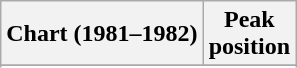<table class="wikitable sortable plainrowheaders" style="text-align:center;">
<tr>
<th scope=col>Chart (1981–1982)</th>
<th scope=col>Peak<br>position</th>
</tr>
<tr>
</tr>
<tr>
</tr>
<tr>
</tr>
</table>
